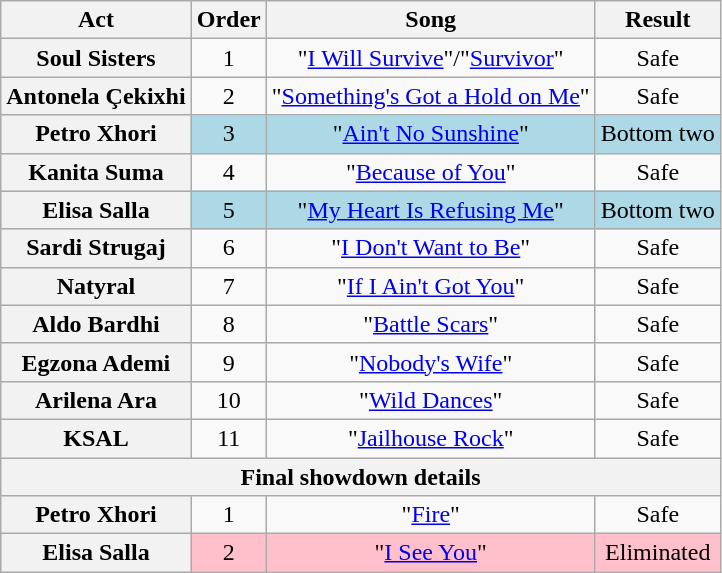<table class="wikitable plainrowheaders" style="text-align:center;">
<tr>
<th scope="col">Act</th>
<th scope="col">Order</th>
<th scope="col">Song</th>
<th scope="col">Result</th>
</tr>
<tr>
<th scope="row">Soul Sisters</th>
<td>1</td>
<td>"<a href='#'>I Will Survive</a>"/"<a href='#'>Survivor</a>"</td>
<td>Safe</td>
</tr>
<tr>
<th scope="row">Antonela Çekixhi</th>
<td>2</td>
<td>"<a href='#'>Something's Got a Hold on Me</a>"</td>
<td>Safe</td>
</tr>
<tr style="background:lightblue;">
<th scope="row">Petro Xhori</th>
<td>3</td>
<td>"<a href='#'>Ain't No Sunshine</a>"</td>
<td>Bottom two</td>
</tr>
<tr>
<th scope="row">Kanita Suma</th>
<td>4</td>
<td>"<a href='#'>Because of You</a>"</td>
<td>Safe</td>
</tr>
<tr style="background:lightblue;">
<th scope="row">Elisa Salla</th>
<td>5</td>
<td>"<a href='#'>My Heart Is Refusing Me</a>"</td>
<td>Bottom two</td>
</tr>
<tr>
<th scope="row">Sardi Strugaj</th>
<td>6</td>
<td>"<a href='#'>I Don't Want to Be</a>"</td>
<td>Safe</td>
</tr>
<tr>
<th scope="row">Natyral</th>
<td>7</td>
<td>"<a href='#'>If I Ain't Got You</a>"</td>
<td>Safe</td>
</tr>
<tr>
<th scope="row">Aldo Bardhi</th>
<td>8</td>
<td>"<a href='#'>Battle Scars</a>"</td>
<td>Safe</td>
</tr>
<tr>
<th scope="row">Egzona Ademi</th>
<td>9</td>
<td>"<a href='#'>Nobody's Wife</a>"</td>
<td>Safe</td>
</tr>
<tr>
<th scope="row">Arilena Ara</th>
<td>10</td>
<td>"<a href='#'>Wild Dances</a>"</td>
<td>Safe</td>
</tr>
<tr>
<th scope="row">KSAL</th>
<td>11</td>
<td>"<a href='#'>Jailhouse Rock</a>"</td>
<td>Safe</td>
</tr>
<tr>
<th colspan="5">Final showdown details</th>
</tr>
<tr>
<th scope="row">Petro Xhori</th>
<td>1</td>
<td>"<a href='#'>Fire</a>"</td>
<td>Safe</td>
</tr>
<tr style="background:pink;">
<th scope="row">Elisa Salla</th>
<td>2</td>
<td>"<a href='#'>I See You</a>"</td>
<td>Eliminated</td>
</tr>
</table>
